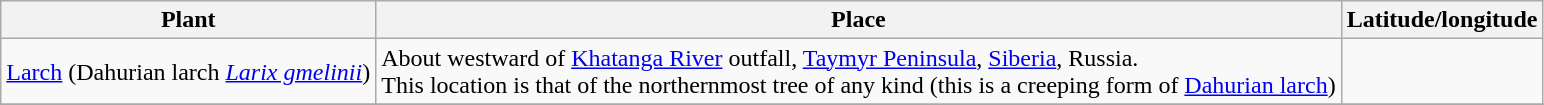<table class="wikitable">
<tr>
<th>Plant</th>
<th>Place</th>
<th>Latitude/longitude</th>
</tr>
<tr>
<td><a href='#'>Larch</a> (Dahurian larch <em><a href='#'>Larix gmelinii</a></em>)</td>
<td>About  westward of <a href='#'>Khatanga River</a> outfall, <a href='#'>Taymyr Peninsula</a>, <a href='#'>Siberia</a>, Russia.<br>This location is that of the northernmost tree of any kind (this is a creeping form of <a href='#'>Dahurian larch</a>)</td>
<td></td>
</tr>
<tr>
</tr>
</table>
